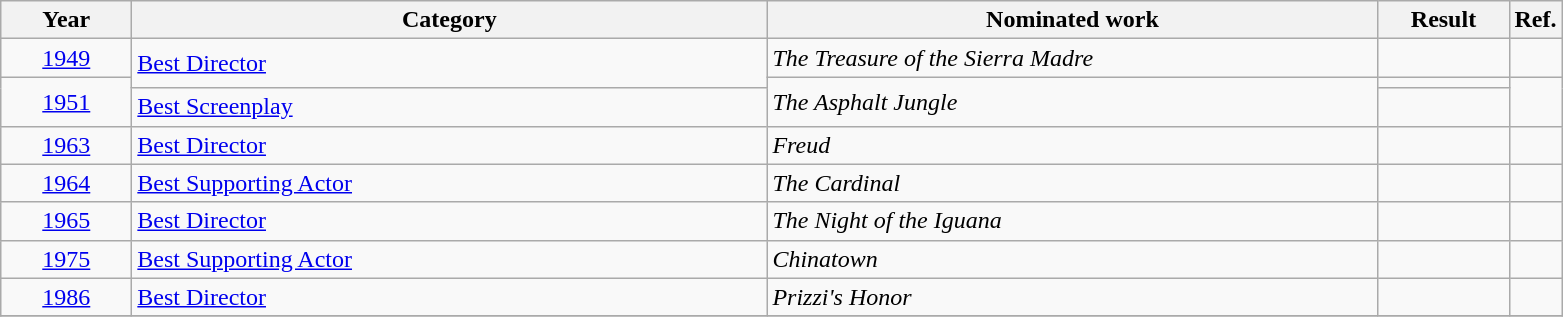<table class=wikitable>
<tr>
<th scope="col" style="width:5em;">Year</th>
<th scope="col" style="width:26em;">Category</th>
<th scope="col" style="width:25em;">Nominated work</th>
<th scope="col" style="width:5em;">Result</th>
<th>Ref.</th>
</tr>
<tr>
<td style="text-align:center;"><a href='#'>1949</a></td>
<td rowspan="2"><a href='#'>Best Director</a></td>
<td><em>The Treasure of the Sierra Madre</em></td>
<td></td>
<td></td>
</tr>
<tr>
<td style="text-align:center;", rowspan="2"><a href='#'>1951</a></td>
<td rowspan="2"><em>The Asphalt Jungle</em></td>
<td></td>
<td rowspan=2></td>
</tr>
<tr>
<td><a href='#'>Best Screenplay</a></td>
<td></td>
</tr>
<tr>
<td style="text-align:center;"><a href='#'>1963</a></td>
<td><a href='#'>Best Director</a></td>
<td><em>Freud</em></td>
<td></td>
<td></td>
</tr>
<tr>
<td style="text-align:center;"><a href='#'>1964</a></td>
<td><a href='#'>Best Supporting Actor</a></td>
<td><em>The Cardinal</em></td>
<td></td>
<td></td>
</tr>
<tr>
<td style="text-align:center;"><a href='#'>1965</a></td>
<td><a href='#'>Best Director</a></td>
<td><em>The Night of the Iguana</em></td>
<td></td>
<td></td>
</tr>
<tr>
<td style="text-align:center;"><a href='#'>1975</a></td>
<td><a href='#'>Best Supporting Actor</a></td>
<td><em>Chinatown</em></td>
<td></td>
<td></td>
</tr>
<tr>
<td style="text-align:center;"><a href='#'>1986</a></td>
<td><a href='#'>Best Director</a></td>
<td><em>Prizzi's Honor</em></td>
<td></td>
<td></td>
</tr>
<tr>
</tr>
</table>
